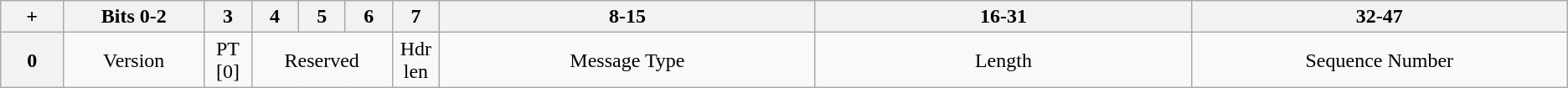<table class="wikitable" style="text-align:center">
<tr>
<th width="4%">+</th>
<th colspan="3" width="9%">Bits 0-2</th>
<th colspan="1" width="3%">3</th>
<th colspan="1" width="3%">4</th>
<th colspan="1" width="3%">5</th>
<th colspan="1" width="3%">6</th>
<th colspan="1" width="3%">7</th>
<th colspan="8" width="6">8-15</th>
<th colspan="16" width="24%">16-31</th>
<th colspan="16" width="24%">32-47</th>
</tr>
<tr>
<th>0</th>
<td colspan="3">Version</td>
<td colspan="1">PT [0]</td>
<td colspan="3">Reserved</td>
<td colspan="1">Hdr len</td>
<td colspan="8">Message Type</td>
<td colspan="16">Length</td>
<td colspan="16">Sequence Number</td>
</tr>
</table>
